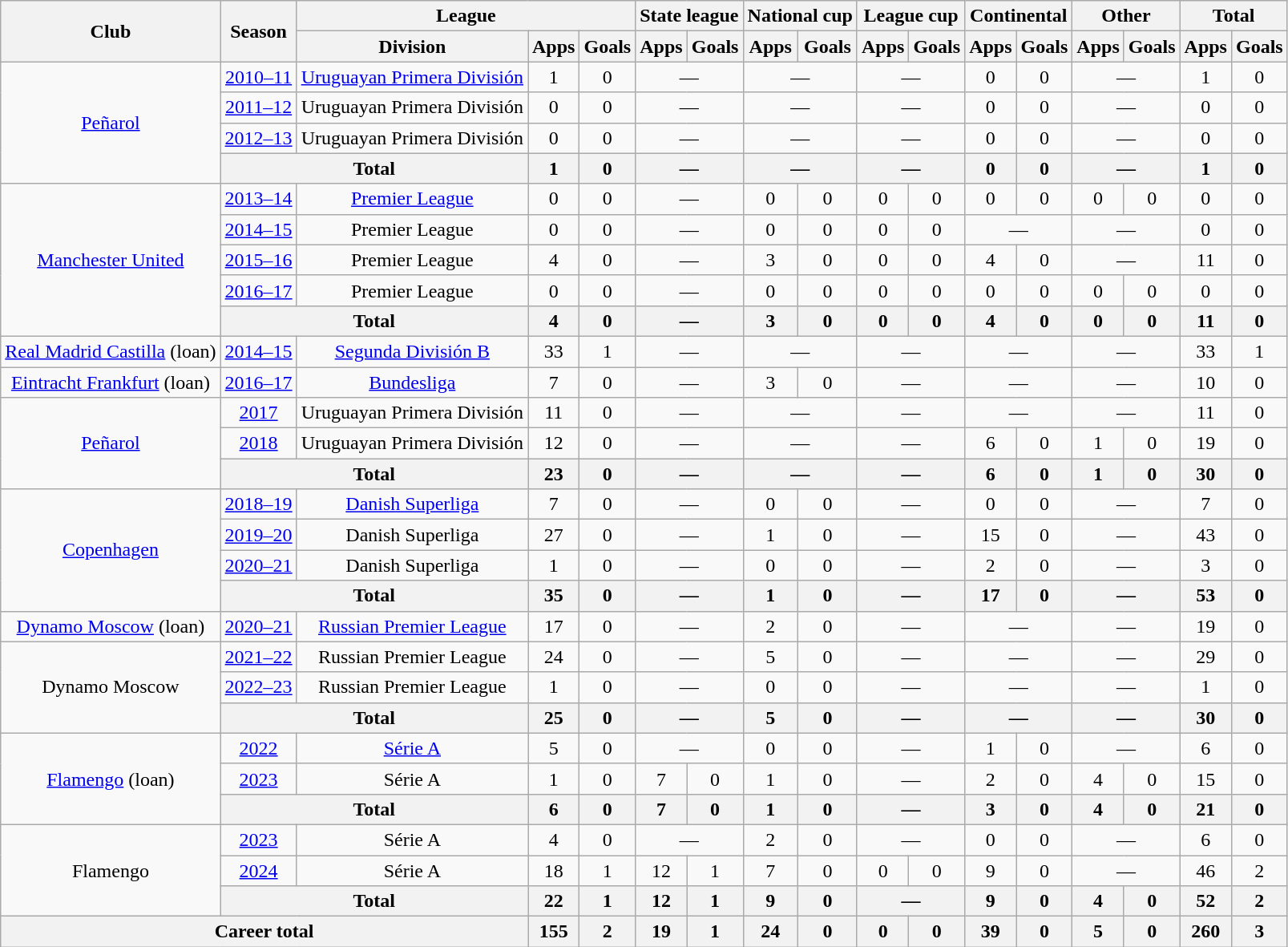<table class="wikitable" style="text-align:center">
<tr>
<th rowspan="2">Club</th>
<th rowspan="2">Season</th>
<th colspan="3">League</th>
<th colspan="2">State league</th>
<th colspan="2">National cup</th>
<th colspan="2">League cup</th>
<th colspan="2">Continental</th>
<th colspan="2">Other</th>
<th colspan="2">Total</th>
</tr>
<tr>
<th>Division</th>
<th>Apps</th>
<th>Goals</th>
<th>Apps</th>
<th>Goals</th>
<th>Apps</th>
<th>Goals</th>
<th>Apps</th>
<th>Goals</th>
<th>Apps</th>
<th>Goals</th>
<th>Apps</th>
<th>Goals</th>
<th>Apps</th>
<th>Goals</th>
</tr>
<tr>
<td rowspan="4"><a href='#'>Peñarol</a></td>
<td><a href='#'>2010–11</a></td>
<td><a href='#'>Uruguayan Primera División</a></td>
<td>1</td>
<td>0</td>
<td colspan="2">—</td>
<td colspan="2">—</td>
<td colspan="2">—</td>
<td>0</td>
<td>0</td>
<td colspan="2">—</td>
<td>1</td>
<td>0</td>
</tr>
<tr>
<td><a href='#'>2011–12</a></td>
<td>Uruguayan Primera División</td>
<td>0</td>
<td>0</td>
<td colspan="2">—</td>
<td colspan="2">—</td>
<td colspan="2">—</td>
<td>0</td>
<td>0</td>
<td colspan="2">—</td>
<td>0</td>
<td>0</td>
</tr>
<tr>
<td><a href='#'>2012–13</a></td>
<td>Uruguayan Primera División</td>
<td>0</td>
<td>0</td>
<td colspan="2">—</td>
<td colspan="2">—</td>
<td colspan="2">—</td>
<td>0</td>
<td>0</td>
<td colspan="2">—</td>
<td>0</td>
<td>0</td>
</tr>
<tr>
<th colspan=2>Total</th>
<th>1</th>
<th>0</th>
<th colspan="2">—</th>
<th colspan="2">—</th>
<th colspan="2">—</th>
<th>0</th>
<th>0</th>
<th colspan="2">—</th>
<th>1</th>
<th>0</th>
</tr>
<tr>
<td rowspan="5"><a href='#'>Manchester United</a></td>
<td><a href='#'>2013–14</a></td>
<td><a href='#'>Premier League</a></td>
<td>0</td>
<td>0</td>
<td colspan="2">—</td>
<td>0</td>
<td>0</td>
<td>0</td>
<td>0</td>
<td>0</td>
<td>0</td>
<td>0</td>
<td>0</td>
<td>0</td>
<td>0</td>
</tr>
<tr>
<td><a href='#'>2014–15</a></td>
<td>Premier League</td>
<td>0</td>
<td>0</td>
<td colspan="2">—</td>
<td>0</td>
<td>0</td>
<td>0</td>
<td>0</td>
<td colspan="2">—</td>
<td colspan="2">—</td>
<td>0</td>
<td>0</td>
</tr>
<tr>
<td><a href='#'>2015–16</a></td>
<td>Premier League</td>
<td>4</td>
<td>0</td>
<td colspan="2">—</td>
<td>3</td>
<td>0</td>
<td>0</td>
<td>0</td>
<td>4</td>
<td>0</td>
<td colspan="2">—</td>
<td>11</td>
<td>0</td>
</tr>
<tr>
<td><a href='#'>2016–17</a></td>
<td>Premier League</td>
<td>0</td>
<td>0</td>
<td colspan="2">—</td>
<td>0</td>
<td>0</td>
<td>0</td>
<td>0</td>
<td>0</td>
<td>0</td>
<td>0</td>
<td>0</td>
<td>0</td>
<td>0</td>
</tr>
<tr>
<th colspan="2">Total</th>
<th>4</th>
<th>0</th>
<th colspan="2">—</th>
<th>3</th>
<th>0</th>
<th>0</th>
<th>0</th>
<th>4</th>
<th>0</th>
<th>0</th>
<th>0</th>
<th>11</th>
<th>0</th>
</tr>
<tr>
<td><a href='#'>Real Madrid Castilla</a> (loan)</td>
<td><a href='#'>2014–15</a></td>
<td><a href='#'>Segunda División B</a></td>
<td>33</td>
<td>1</td>
<td colspan="2">—</td>
<td colspan="2">—</td>
<td colspan="2">—</td>
<td colspan="2">—</td>
<td colspan="2">—</td>
<td>33</td>
<td>1</td>
</tr>
<tr>
<td><a href='#'>Eintracht Frankfurt</a> (loan)</td>
<td><a href='#'>2016–17</a></td>
<td><a href='#'>Bundesliga</a></td>
<td>7</td>
<td>0</td>
<td colspan="2">—</td>
<td>3</td>
<td>0</td>
<td colspan="2">—</td>
<td colspan="2">—</td>
<td colspan="2">—</td>
<td>10</td>
<td>0</td>
</tr>
<tr>
<td rowspan="3"><a href='#'>Peñarol</a></td>
<td><a href='#'>2017</a></td>
<td>Uruguayan Primera División</td>
<td>11</td>
<td>0</td>
<td colspan="2">—</td>
<td colspan="2">—</td>
<td colspan="2">—</td>
<td colspan="2">—</td>
<td colspan="2">—</td>
<td>11</td>
<td>0</td>
</tr>
<tr>
<td><a href='#'>2018</a></td>
<td>Uruguayan Primera División</td>
<td>12</td>
<td>0</td>
<td colspan="2">—</td>
<td colspan="2">—</td>
<td colspan="2">—</td>
<td>6</td>
<td>0</td>
<td>1</td>
<td>0</td>
<td>19</td>
<td>0</td>
</tr>
<tr>
<th colspan="2">Total</th>
<th>23</th>
<th>0</th>
<th colspan="2">—</th>
<th colspan="2">—</th>
<th colspan="2">—</th>
<th>6</th>
<th>0</th>
<th>1</th>
<th>0</th>
<th>30</th>
<th>0</th>
</tr>
<tr>
<td rowspan="4"><a href='#'>Copenhagen</a></td>
<td><a href='#'>2018–19</a></td>
<td><a href='#'>Danish Superliga</a></td>
<td>7</td>
<td>0</td>
<td colspan="2">—</td>
<td>0</td>
<td>0</td>
<td colspan="2">—</td>
<td>0</td>
<td>0</td>
<td colspan="2">—</td>
<td>7</td>
<td>0</td>
</tr>
<tr>
<td><a href='#'>2019–20</a></td>
<td>Danish Superliga</td>
<td>27</td>
<td>0</td>
<td colspan="2">—</td>
<td>1</td>
<td>0</td>
<td colspan="2">—</td>
<td>15</td>
<td>0</td>
<td colspan="2">—</td>
<td>43</td>
<td>0</td>
</tr>
<tr>
<td><a href='#'>2020–21</a></td>
<td>Danish Superliga</td>
<td>1</td>
<td>0</td>
<td colspan="2">—</td>
<td>0</td>
<td>0</td>
<td colspan="2">—</td>
<td>2</td>
<td>0</td>
<td colspan="2">—</td>
<td>3</td>
<td>0</td>
</tr>
<tr>
<th colspan="2">Total</th>
<th>35</th>
<th>0</th>
<th colspan="2">—</th>
<th>1</th>
<th>0</th>
<th colspan="2">—</th>
<th>17</th>
<th>0</th>
<th colspan="2">—</th>
<th>53</th>
<th>0</th>
</tr>
<tr>
<td><a href='#'>Dynamo Moscow</a> (loan)</td>
<td><a href='#'>2020–21</a></td>
<td><a href='#'>Russian Premier League</a></td>
<td>17</td>
<td>0</td>
<td colspan="2">—</td>
<td>2</td>
<td>0</td>
<td colspan="2">—</td>
<td colspan="2">—</td>
<td colspan="2">—</td>
<td>19</td>
<td>0</td>
</tr>
<tr>
<td rowspan="3">Dynamo Moscow</td>
<td><a href='#'>2021–22</a></td>
<td>Russian Premier League</td>
<td>24</td>
<td>0</td>
<td colspan="2">—</td>
<td>5</td>
<td>0</td>
<td colspan="2">—</td>
<td colspan="2">—</td>
<td colspan="2">—</td>
<td>29</td>
<td>0</td>
</tr>
<tr>
<td><a href='#'>2022–23</a></td>
<td>Russian Premier League</td>
<td>1</td>
<td>0</td>
<td colspan="2">—</td>
<td>0</td>
<td>0</td>
<td colspan="2">—</td>
<td colspan="2">—</td>
<td colspan="2">—</td>
<td>1</td>
<td>0</td>
</tr>
<tr>
<th colspan="2">Total</th>
<th>25</th>
<th>0</th>
<th colspan="2">—</th>
<th>5</th>
<th>0</th>
<th colspan="2">—</th>
<th colspan="2">—</th>
<th colspan="2">—</th>
<th>30</th>
<th>0</th>
</tr>
<tr>
<td rowspan="3"><a href='#'>Flamengo</a> (loan)</td>
<td><a href='#'>2022</a></td>
<td><a href='#'>Série A</a></td>
<td>5</td>
<td>0</td>
<td colspan="2">—</td>
<td>0</td>
<td>0</td>
<td colspan="2">—</td>
<td>1</td>
<td>0</td>
<td colspan="2">—</td>
<td>6</td>
<td>0</td>
</tr>
<tr>
<td><a href='#'>2023</a></td>
<td>Série A</td>
<td>1</td>
<td>0</td>
<td>7</td>
<td>0</td>
<td>1</td>
<td>0</td>
<td colspan="2">—</td>
<td>2</td>
<td>0</td>
<td>4</td>
<td>0</td>
<td>15</td>
<td>0</td>
</tr>
<tr>
<th colspan="2">Total</th>
<th>6</th>
<th>0</th>
<th>7</th>
<th>0</th>
<th>1</th>
<th>0</th>
<th colspan="2">—</th>
<th>3</th>
<th>0</th>
<th>4</th>
<th>0</th>
<th>21</th>
<th>0</th>
</tr>
<tr>
<td rowspan="3">Flamengo</td>
<td><a href='#'>2023</a></td>
<td>Série A</td>
<td>4</td>
<td>0</td>
<td colspan="2">—</td>
<td>2</td>
<td>0</td>
<td colspan="2">—</td>
<td>0</td>
<td>0</td>
<td colspan="2">—</td>
<td>6</td>
<td>0</td>
</tr>
<tr>
<td><a href='#'>2024</a></td>
<td>Série A</td>
<td>18</td>
<td>1</td>
<td>12</td>
<td>1</td>
<td>7</td>
<td>0</td>
<td>0</td>
<td>0</td>
<td>9</td>
<td>0</td>
<td colspan="2">—</td>
<td>46</td>
<td>2</td>
</tr>
<tr>
<th colspan="2">Total</th>
<th>22</th>
<th>1</th>
<th>12</th>
<th>1</th>
<th>9</th>
<th>0</th>
<th colspan="2">—</th>
<th>9</th>
<th>0</th>
<th>4</th>
<th>0</th>
<th>52</th>
<th>2</th>
</tr>
<tr>
<th colspan="3">Career total</th>
<th>155</th>
<th>2</th>
<th>19</th>
<th>1</th>
<th>24</th>
<th>0</th>
<th>0</th>
<th>0</th>
<th>39</th>
<th>0</th>
<th>5</th>
<th>0</th>
<th>260</th>
<th>3</th>
</tr>
</table>
